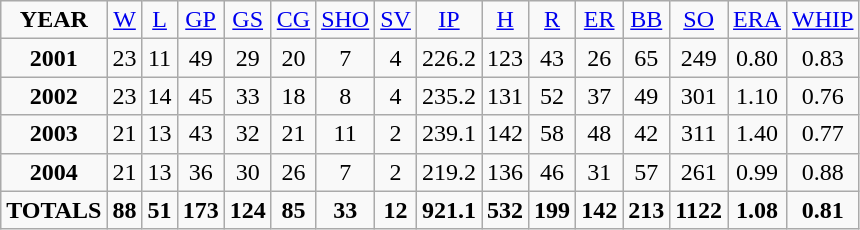<table class="wikitable" style="text-align:center;">
<tr>
<td><strong>YEAR</strong></td>
<td><a href='#'>W</a></td>
<td><a href='#'>L</a></td>
<td><a href='#'>GP</a></td>
<td><a href='#'>GS</a></td>
<td><a href='#'>CG</a></td>
<td><a href='#'>SHO</a></td>
<td><a href='#'>SV</a></td>
<td><a href='#'>IP</a></td>
<td><a href='#'>H</a></td>
<td><a href='#'>R</a></td>
<td><a href='#'>ER</a></td>
<td><a href='#'>BB</a></td>
<td><a href='#'>SO</a></td>
<td><a href='#'>ERA</a></td>
<td><a href='#'>WHIP</a></td>
</tr>
<tr>
<td><strong>2001</strong></td>
<td>23</td>
<td>11</td>
<td>49</td>
<td>29</td>
<td>20</td>
<td>7</td>
<td>4</td>
<td>226.2</td>
<td>123</td>
<td>43</td>
<td>26</td>
<td>65</td>
<td>249</td>
<td>0.80</td>
<td>0.83</td>
</tr>
<tr>
<td><strong>2002</strong></td>
<td>23</td>
<td>14</td>
<td>45</td>
<td>33</td>
<td>18</td>
<td>8</td>
<td>4</td>
<td>235.2</td>
<td>131</td>
<td>52</td>
<td>37</td>
<td>49</td>
<td>301</td>
<td>1.10</td>
<td>0.76</td>
</tr>
<tr>
<td><strong>2003</strong></td>
<td>21</td>
<td>13</td>
<td>43</td>
<td>32</td>
<td>21</td>
<td>11</td>
<td>2</td>
<td>239.1</td>
<td>142</td>
<td>58</td>
<td>48</td>
<td>42</td>
<td>311</td>
<td>1.40</td>
<td>0.77</td>
</tr>
<tr>
<td><strong>2004</strong></td>
<td>21</td>
<td>13</td>
<td>36</td>
<td>30</td>
<td>26</td>
<td>7</td>
<td>2</td>
<td>219.2</td>
<td>136</td>
<td>46</td>
<td>31</td>
<td>57</td>
<td>261</td>
<td>0.99</td>
<td>0.88</td>
</tr>
<tr>
<td><strong>TOTALS</strong></td>
<td><strong>88</strong></td>
<td><strong>51</strong></td>
<td><strong>173</strong></td>
<td><strong>124</strong></td>
<td><strong>85</strong></td>
<td><strong>33</strong></td>
<td><strong>12</strong></td>
<td><strong>921.1</strong></td>
<td><strong>532</strong></td>
<td><strong>199</strong></td>
<td><strong>142</strong></td>
<td><strong>213</strong></td>
<td><strong>1122</strong></td>
<td><strong>1.08</strong></td>
<td><strong>0.81</strong></td>
</tr>
</table>
